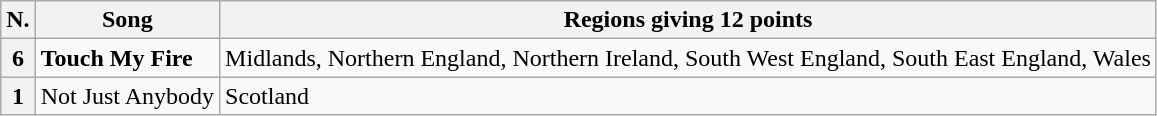<table class="wikitable plainrowheaders">
<tr>
<th scope="col">N.</th>
<th scope="col">Song</th>
<th scope="col">Regions giving 12 points</th>
</tr>
<tr>
<th scope="row">6</th>
<td><strong>Touch My Fire</strong></td>
<td>Midlands, Northern England, Northern Ireland, South West England, South East England, Wales</td>
</tr>
<tr>
<th scope="row">1</th>
<td>Not Just Anybody</td>
<td>Scotland</td>
</tr>
</table>
